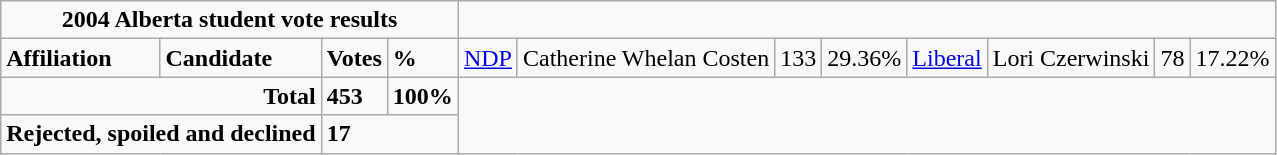<table class="wikitable">
<tr>
<td colspan="5" align="center"><strong>2004 Alberta student vote results</strong></td>
</tr>
<tr>
<td colspan="2"><strong>Affiliation</strong></td>
<td><strong>Candidate</strong></td>
<td><strong>Votes</strong></td>
<td><strong>%</strong><br></td>
<td><a href='#'>NDP</a></td>
<td>Catherine Whelan Costen</td>
<td>133</td>
<td>29.36%<br>
</td>
<td><a href='#'>Liberal</a></td>
<td>Lori Czerwinski</td>
<td>78</td>
<td>17.22%<br>

</td>
</tr>
<tr>
<td colspan="3" align ="right"><strong>Total</strong></td>
<td><strong>453</strong></td>
<td><strong>100%</strong></td>
</tr>
<tr>
<td colspan="3" align="right"><strong>Rejected, spoiled and declined</strong></td>
<td colspan="2"><strong>17</strong></td>
</tr>
</table>
